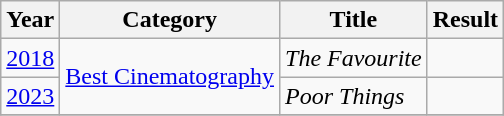<table class="wikitable">
<tr>
<th>Year</th>
<th>Category</th>
<th>Title</th>
<th>Result</th>
</tr>
<tr>
<td><a href='#'>2018</a></td>
<td rowspan="2"><a href='#'>Best Cinematography</a></td>
<td><em>The Favourite</em></td>
<td></td>
</tr>
<tr>
<td><a href='#'>2023</a></td>
<td><em>Poor Things</em></td>
<td></td>
</tr>
<tr>
</tr>
</table>
